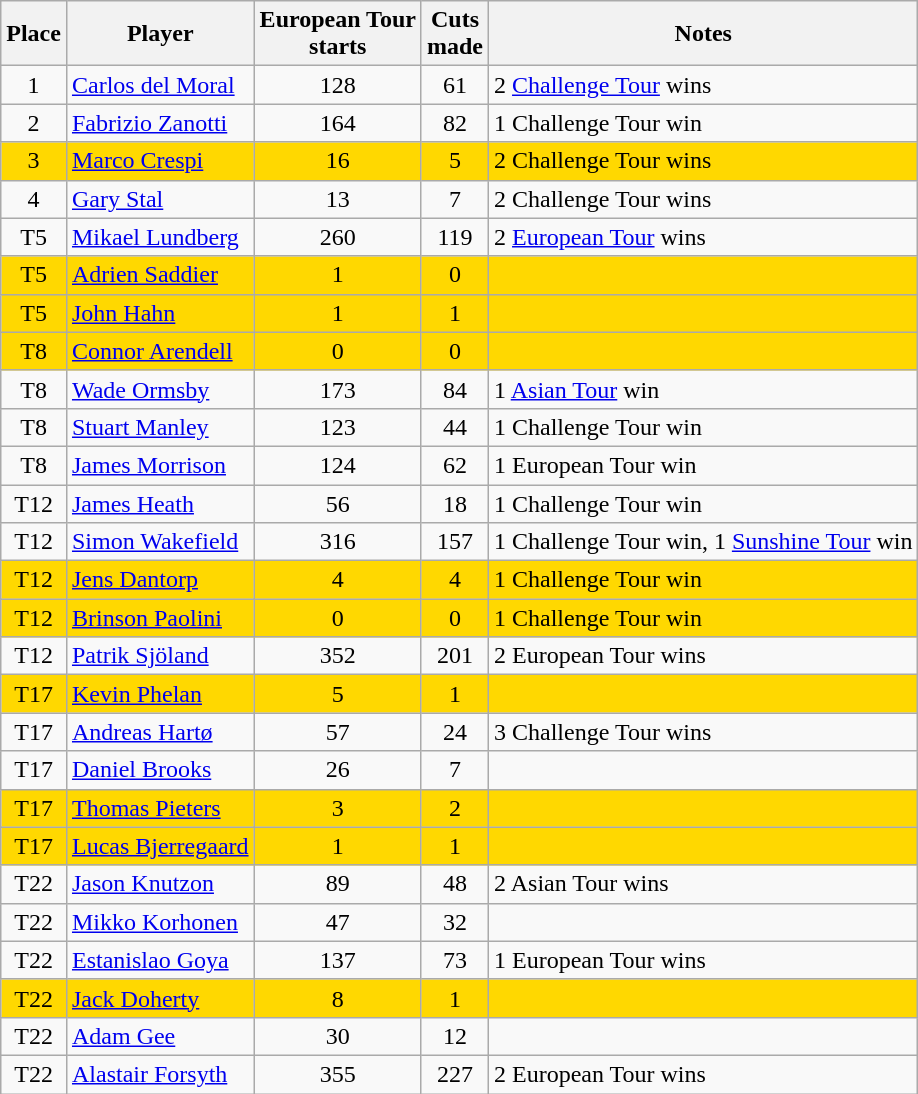<table class="sortable wikitable" style="text-align:center">
<tr>
<th>Place</th>
<th>Player</th>
<th>European Tour<br>starts</th>
<th>Cuts<br>made</th>
<th>Notes</th>
</tr>
<tr>
<td>1</td>
<td align=left> <a href='#'>Carlos del Moral</a></td>
<td>128</td>
<td>61</td>
<td align=left>2 <a href='#'>Challenge Tour</a> wins</td>
</tr>
<tr>
<td>2</td>
<td align=left> <a href='#'>Fabrizio Zanotti</a></td>
<td>164</td>
<td>82</td>
<td align=left>1 Challenge Tour win</td>
</tr>
<tr style="background:#FFD800;">
<td>3</td>
<td align=left> <a href='#'>Marco Crespi</a></td>
<td>16</td>
<td>5</td>
<td align=left>2 Challenge Tour wins</td>
</tr>
<tr>
<td>4</td>
<td align=left> <a href='#'>Gary Stal</a></td>
<td>13</td>
<td>7</td>
<td align=left>2 Challenge Tour wins</td>
</tr>
<tr>
<td>T5</td>
<td align=left> <a href='#'>Mikael Lundberg</a></td>
<td>260</td>
<td>119</td>
<td align=left>2 <a href='#'>European Tour</a> wins</td>
</tr>
<tr style="background:#FFD800;">
<td>T5</td>
<td align=left> <a href='#'>Adrien Saddier</a></td>
<td>1</td>
<td>0</td>
<td align=left></td>
</tr>
<tr style="background:#FFD800;">
<td>T5</td>
<td align=left> <a href='#'>John Hahn</a></td>
<td>1</td>
<td>1</td>
<td align=left></td>
</tr>
<tr style="background:#FFD800;">
<td>T8</td>
<td align=left> <a href='#'>Connor Arendell</a></td>
<td>0</td>
<td>0</td>
<td align=left></td>
</tr>
<tr>
<td>T8</td>
<td align=left> <a href='#'>Wade Ormsby</a></td>
<td>173</td>
<td>84</td>
<td align=left>1 <a href='#'>Asian Tour</a> win</td>
</tr>
<tr>
<td>T8</td>
<td align=left> <a href='#'>Stuart Manley</a></td>
<td>123</td>
<td>44</td>
<td align=left>1 Challenge Tour win</td>
</tr>
<tr>
<td>T8</td>
<td align=left> <a href='#'>James Morrison</a></td>
<td>124</td>
<td>62</td>
<td align=left>1 European Tour win</td>
</tr>
<tr>
<td>T12</td>
<td align=left> <a href='#'>James Heath</a></td>
<td>56</td>
<td>18</td>
<td align=left>1 Challenge Tour win</td>
</tr>
<tr>
<td>T12</td>
<td align=left> <a href='#'>Simon Wakefield</a></td>
<td>316</td>
<td>157</td>
<td align=left>1 Challenge Tour win, 1 <a href='#'>Sunshine Tour</a> win</td>
</tr>
<tr style="background:#FFD800;">
<td>T12</td>
<td align=left> <a href='#'>Jens Dantorp</a></td>
<td>4</td>
<td>4</td>
<td align=left>1 Challenge Tour win</td>
</tr>
<tr style="background:#FFD800;">
<td>T12</td>
<td align=left> <a href='#'>Brinson Paolini</a></td>
<td>0</td>
<td>0</td>
<td align=left>1 Challenge Tour win</td>
</tr>
<tr>
<td>T12</td>
<td align=left> <a href='#'>Patrik Sjöland</a></td>
<td>352</td>
<td>201</td>
<td align=left>2 European Tour wins</td>
</tr>
<tr style="background:#FFD800;">
<td>T17</td>
<td align=left> <a href='#'>Kevin Phelan</a></td>
<td>5</td>
<td>1</td>
<td align=left></td>
</tr>
<tr>
<td>T17</td>
<td align=left> <a href='#'>Andreas Hartø</a></td>
<td>57</td>
<td>24</td>
<td align=left>3 Challenge Tour wins</td>
</tr>
<tr>
<td>T17</td>
<td align=left> <a href='#'>Daniel Brooks</a></td>
<td>26</td>
<td>7</td>
<td align=left></td>
</tr>
<tr style="background:#FFD800;">
<td>T17</td>
<td align=left> <a href='#'>Thomas Pieters</a></td>
<td>3</td>
<td>2</td>
<td align=left></td>
</tr>
<tr style="background:#FFD800;">
<td>T17</td>
<td align=left> <a href='#'>Lucas Bjerregaard</a></td>
<td>1</td>
<td>1</td>
<td align=left></td>
</tr>
<tr>
<td>T22</td>
<td align=left> <a href='#'>Jason Knutzon</a></td>
<td>89</td>
<td>48</td>
<td align=left>2 Asian Tour wins</td>
</tr>
<tr>
<td>T22</td>
<td align=left> <a href='#'>Mikko Korhonen</a></td>
<td>47</td>
<td>32</td>
<td align=left></td>
</tr>
<tr>
<td>T22</td>
<td align=left> <a href='#'>Estanislao Goya</a></td>
<td>137</td>
<td>73</td>
<td align=left>1 European Tour wins</td>
</tr>
<tr style="background:#FFD800;">
<td>T22</td>
<td align=left> <a href='#'>Jack Doherty</a></td>
<td>8</td>
<td>1</td>
<td align=left></td>
</tr>
<tr>
<td>T22</td>
<td align=left> <a href='#'>Adam Gee</a></td>
<td>30</td>
<td>12</td>
<td align=left></td>
</tr>
<tr>
<td>T22</td>
<td align=left> <a href='#'>Alastair Forsyth</a></td>
<td>355</td>
<td>227</td>
<td align=left>2 European Tour wins</td>
</tr>
</table>
